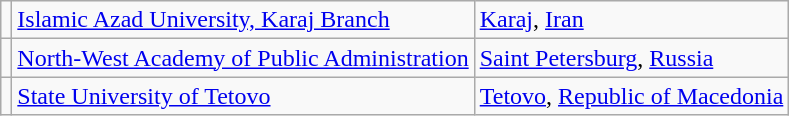<table class="wikitable">
<tr>
<td></td>
<td> <a href='#'>Islamic Azad University, Karaj Branch</a></td>
<td><a href='#'>Karaj</a>, <a href='#'>Iran</a></td>
</tr>
<tr>
<td></td>
<td> <a href='#'>North-West Academy of Public Administration</a></td>
<td><a href='#'>Saint Petersburg</a>, <a href='#'>Russia</a></td>
</tr>
<tr>
<td></td>
<td> <a href='#'>State University of Tetovo</a></td>
<td><a href='#'>Tetovo</a>, <a href='#'>Republic of Macedonia</a></td>
</tr>
</table>
